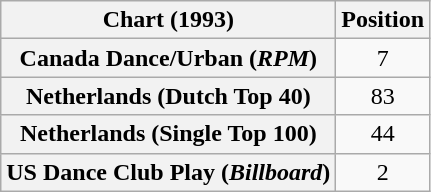<table class="wikitable sortable plainrowheaders" style="text-align:center">
<tr>
<th>Chart (1993)</th>
<th>Position</th>
</tr>
<tr>
<th scope="row">Canada Dance/Urban (<em>RPM</em>)</th>
<td>7</td>
</tr>
<tr>
<th scope="row">Netherlands (Dutch Top 40)</th>
<td>83</td>
</tr>
<tr>
<th scope="row">Netherlands (Single Top 100)</th>
<td>44</td>
</tr>
<tr>
<th scope="row">US Dance Club Play (<em>Billboard</em>)</th>
<td>2</td>
</tr>
</table>
